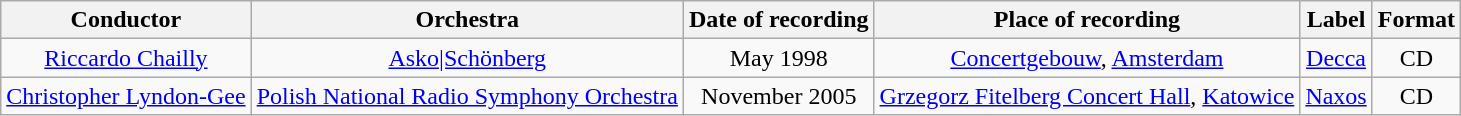<table class="wikitable">
<tr>
<th align="center">Conductor</th>
<th align="center">Orchestra</th>
<th align="center">Date of recording</th>
<th align="center">Place of recording</th>
<th align="center">Label</th>
<th align="center">Format</th>
</tr>
<tr>
<td align="center"><a href='#'>Riccardo Chailly</a></td>
<td align="center"><a href='#'>Asko|Schönberg</a></td>
<td align="center">May 1998</td>
<td align="center"><a href='#'>Concertgebouw</a>, <a href='#'>Amsterdam</a></td>
<td align="center"><a href='#'>Decca</a></td>
<td align="center">CD</td>
</tr>
<tr>
<td align="center"><a href='#'>Christopher Lyndon-Gee</a></td>
<td align="center"><a href='#'>Polish National Radio Symphony Orchestra</a></td>
<td align="center">November 2005</td>
<td align="center"><a href='#'>Grzegorz Fitelberg Concert Hall</a>, <a href='#'>Katowice</a></td>
<td align="center"><a href='#'>Naxos</a></td>
<td align="center">CD</td>
</tr>
</table>
